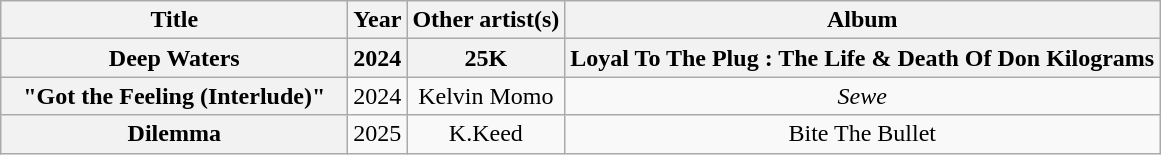<table class="wikitable plainrowheaders" style="text-align:center;">
<tr>
<th scope="col" style="width:14em;">Title</th>
<th scope="col">Year</th>
<th scope="col">Other artist(s)</th>
<th scope="col">Album</th>
</tr>
<tr>
<th>Deep Waters</th>
<th>2024</th>
<th>25K</th>
<th>Loyal To The Plug : The Life & Death Of Don Kilograms</th>
</tr>
<tr>
<th scope="row">"Got the Feeling (Interlude)"</th>
<td>2024</td>
<td>Kelvin Momo</td>
<td><em>Sewe</em></td>
</tr>
<tr>
<th>Dilemma</th>
<td>2025</td>
<td>K.Keed</td>
<td>Bite The Bullet</td>
</tr>
</table>
